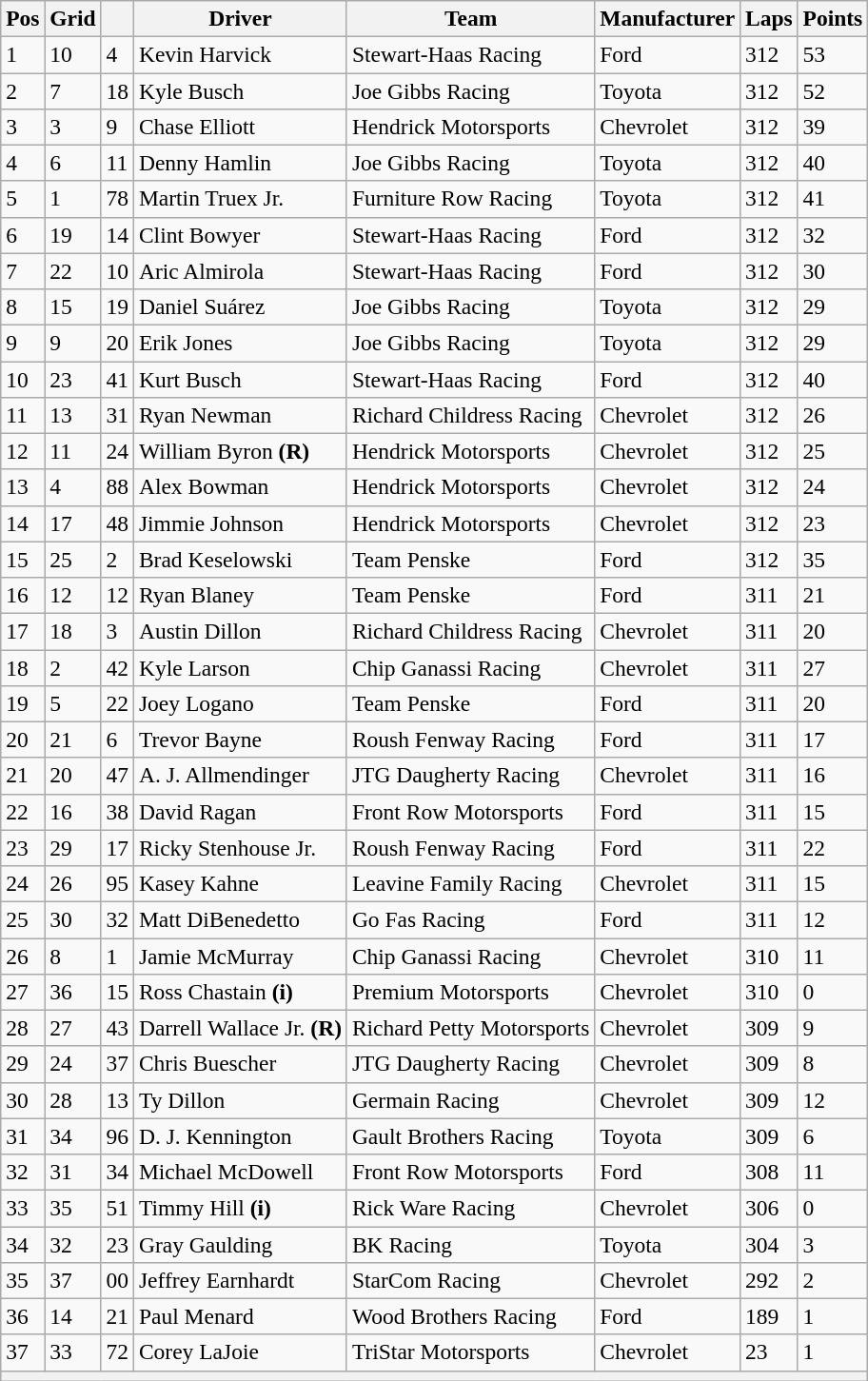<table class="wikitable" style="font-size:98%">
<tr>
<th>Pos</th>
<th>Grid</th>
<th></th>
<th>Driver</th>
<th>Team</th>
<th>Manufacturer</th>
<th>Laps</th>
<th>Points</th>
</tr>
<tr>
<td>1</td>
<td>10</td>
<td>4</td>
<td>Kevin Harvick</td>
<td>Stewart-Haas Racing</td>
<td>Ford</td>
<td>312</td>
<td>53</td>
</tr>
<tr>
<td>2</td>
<td>7</td>
<td>18</td>
<td>Kyle Busch</td>
<td>Joe Gibbs Racing</td>
<td>Toyota</td>
<td>312</td>
<td>52</td>
</tr>
<tr>
<td>3</td>
<td>3</td>
<td>9</td>
<td>Chase Elliott</td>
<td>Hendrick Motorsports</td>
<td>Chevrolet</td>
<td>312</td>
<td>39</td>
</tr>
<tr>
<td>4</td>
<td>6</td>
<td>11</td>
<td>Denny Hamlin</td>
<td>Joe Gibbs Racing</td>
<td>Toyota</td>
<td>312</td>
<td>40</td>
</tr>
<tr>
<td>5</td>
<td>1</td>
<td>78</td>
<td>Martin Truex Jr.</td>
<td>Furniture Row Racing</td>
<td>Toyota</td>
<td>312</td>
<td>41</td>
</tr>
<tr>
<td>6</td>
<td>19</td>
<td>14</td>
<td>Clint Bowyer</td>
<td>Stewart-Haas Racing</td>
<td>Ford</td>
<td>312</td>
<td>32</td>
</tr>
<tr>
<td>7</td>
<td>22</td>
<td>10</td>
<td>Aric Almirola</td>
<td>Stewart-Haas Racing</td>
<td>Ford</td>
<td>312</td>
<td>30</td>
</tr>
<tr>
<td>8</td>
<td>15</td>
<td>19</td>
<td>Daniel Suárez</td>
<td>Joe Gibbs Racing</td>
<td>Toyota</td>
<td>312</td>
<td>29</td>
</tr>
<tr>
<td>9</td>
<td>9</td>
<td>20</td>
<td>Erik Jones</td>
<td>Joe Gibbs Racing</td>
<td>Toyota</td>
<td>312</td>
<td>29</td>
</tr>
<tr>
<td>10</td>
<td>23</td>
<td>41</td>
<td>Kurt Busch</td>
<td>Stewart-Haas Racing</td>
<td>Ford</td>
<td>312</td>
<td>40</td>
</tr>
<tr>
<td>11</td>
<td>13</td>
<td>31</td>
<td>Ryan Newman</td>
<td>Richard Childress Racing</td>
<td>Chevrolet</td>
<td>312</td>
<td>26</td>
</tr>
<tr>
<td>12</td>
<td>11</td>
<td>24</td>
<td>William Byron <strong>(R)</strong></td>
<td>Hendrick Motorsports</td>
<td>Chevrolet</td>
<td>312</td>
<td>25</td>
</tr>
<tr>
<td>13</td>
<td>4</td>
<td>88</td>
<td>Alex Bowman</td>
<td>Hendrick Motorsports</td>
<td>Chevrolet</td>
<td>312</td>
<td>24</td>
</tr>
<tr>
<td>14</td>
<td>17</td>
<td>48</td>
<td>Jimmie Johnson</td>
<td>Hendrick Motorsports</td>
<td>Chevrolet</td>
<td>312</td>
<td>23</td>
</tr>
<tr>
<td>15</td>
<td>25</td>
<td>2</td>
<td>Brad Keselowski</td>
<td>Team Penske</td>
<td>Ford</td>
<td>312</td>
<td>35</td>
</tr>
<tr>
<td>16</td>
<td>12</td>
<td>12</td>
<td>Ryan Blaney</td>
<td>Team Penske</td>
<td>Ford</td>
<td>311</td>
<td>21</td>
</tr>
<tr>
<td>17</td>
<td>18</td>
<td>3</td>
<td>Austin Dillon</td>
<td>Richard Childress Racing</td>
<td>Chevrolet</td>
<td>311</td>
<td>20</td>
</tr>
<tr>
<td>18</td>
<td>2</td>
<td>42</td>
<td>Kyle Larson</td>
<td>Chip Ganassi Racing</td>
<td>Chevrolet</td>
<td>311</td>
<td>27</td>
</tr>
<tr>
<td>19</td>
<td>5</td>
<td>22</td>
<td>Joey Logano</td>
<td>Team Penske</td>
<td>Ford</td>
<td>311</td>
<td>20</td>
</tr>
<tr>
<td>20</td>
<td>21</td>
<td>6</td>
<td>Trevor Bayne</td>
<td>Roush Fenway Racing</td>
<td>Ford</td>
<td>311</td>
<td>17</td>
</tr>
<tr>
<td>21</td>
<td>20</td>
<td>47</td>
<td>A. J. Allmendinger</td>
<td>JTG Daugherty Racing</td>
<td>Chevrolet</td>
<td>311</td>
<td>16</td>
</tr>
<tr>
<td>22</td>
<td>16</td>
<td>38</td>
<td>David Ragan</td>
<td>Front Row Motorsports</td>
<td>Ford</td>
<td>311</td>
<td>15</td>
</tr>
<tr>
<td>23</td>
<td>29</td>
<td>17</td>
<td>Ricky Stenhouse Jr.</td>
<td>Roush Fenway Racing</td>
<td>Ford</td>
<td>311</td>
<td>22</td>
</tr>
<tr>
<td>24</td>
<td>26</td>
<td>95</td>
<td>Kasey Kahne</td>
<td>Leavine Family Racing</td>
<td>Chevrolet</td>
<td>311</td>
<td>15</td>
</tr>
<tr>
<td>25</td>
<td>30</td>
<td>32</td>
<td>Matt DiBenedetto</td>
<td>Go Fas Racing</td>
<td>Ford</td>
<td>311</td>
<td>12</td>
</tr>
<tr>
<td>26</td>
<td>8</td>
<td>1</td>
<td>Jamie McMurray</td>
<td>Chip Ganassi Racing</td>
<td>Chevrolet</td>
<td>310</td>
<td>11</td>
</tr>
<tr>
<td>27</td>
<td>36</td>
<td>15</td>
<td>Ross Chastain <strong>(i)</strong></td>
<td>Premium Motorsports</td>
<td>Chevrolet</td>
<td>310</td>
<td>0</td>
</tr>
<tr>
<td>28</td>
<td>27</td>
<td>43</td>
<td>Darrell Wallace Jr. <strong>(R)</strong></td>
<td>Richard Petty Motorsports</td>
<td>Chevrolet</td>
<td>309</td>
<td>9</td>
</tr>
<tr>
<td>29</td>
<td>24</td>
<td>37</td>
<td>Chris Buescher</td>
<td>JTG Daugherty Racing</td>
<td>Chevrolet</td>
<td>309</td>
<td>8</td>
</tr>
<tr>
<td>30</td>
<td>28</td>
<td>13</td>
<td>Ty Dillon</td>
<td>Germain Racing</td>
<td>Chevrolet</td>
<td>309</td>
<td>12</td>
</tr>
<tr>
<td>31</td>
<td>34</td>
<td>96</td>
<td>D. J. Kennington</td>
<td>Gault Brothers Racing</td>
<td>Toyota</td>
<td>309</td>
<td>6</td>
</tr>
<tr>
<td>32</td>
<td>31</td>
<td>34</td>
<td>Michael McDowell</td>
<td>Front Row Motorsports</td>
<td>Ford</td>
<td>308</td>
<td>11</td>
</tr>
<tr>
<td>33</td>
<td>35</td>
<td>51</td>
<td>Timmy Hill <strong>(i)</strong></td>
<td>Rick Ware Racing</td>
<td>Chevrolet</td>
<td>306</td>
<td>0</td>
</tr>
<tr>
<td>34</td>
<td>32</td>
<td>23</td>
<td>Gray Gaulding</td>
<td>BK Racing</td>
<td>Toyota</td>
<td>304</td>
<td>3</td>
</tr>
<tr>
<td>35</td>
<td>37</td>
<td>00</td>
<td>Jeffrey Earnhardt</td>
<td>StarCom Racing</td>
<td>Chevrolet</td>
<td>292</td>
<td>2</td>
</tr>
<tr>
<td>36</td>
<td>14</td>
<td>21</td>
<td>Paul Menard</td>
<td>Wood Brothers Racing</td>
<td>Ford</td>
<td>189</td>
<td>1</td>
</tr>
<tr>
<td>37</td>
<td>33</td>
<td>72</td>
<td>Corey LaJoie</td>
<td>TriStar Motorsports</td>
<td>Chevrolet</td>
<td>23</td>
<td>1</td>
</tr>
<tr>
<th colspan="8"></th>
</tr>
</table>
